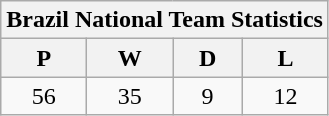<table class=wikitable>
<tr>
<th colspan=4>Brazil National Team Statistics</th>
</tr>
<tr>
<th>P</th>
<th>W</th>
<th>D</th>
<th>L</th>
</tr>
<tr style="text-align:center">
<td>56</td>
<td>35</td>
<td>9</td>
<td>12</td>
</tr>
</table>
